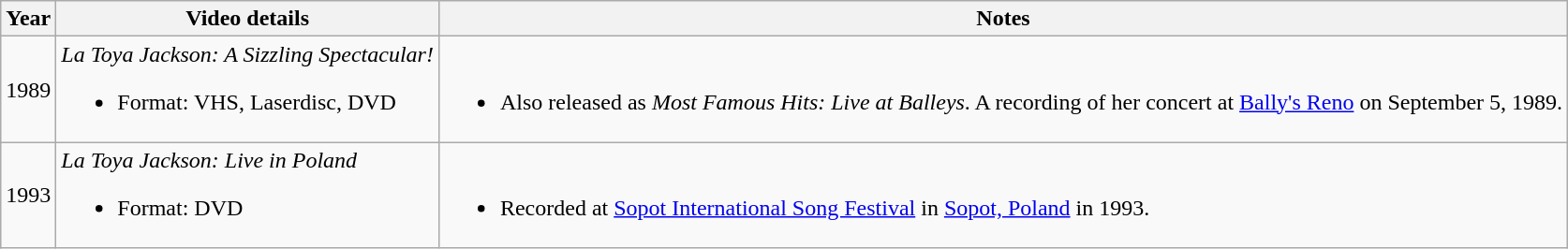<table class="wikitable">
<tr>
<th scope="col">Year</th>
<th scope="col">Video details</th>
<th scope="col">Notes</th>
</tr>
<tr>
<td>1989</td>
<td><em>La Toya Jackson: A Sizzling Spectacular!</em><br><ul><li>Format: VHS, Laserdisc, DVD</li></ul></td>
<td><br><ul><li>Also released as <em>Most Famous Hits: Live at Balleys</em>. A recording of her concert at <a href='#'>Bally's Reno</a> on September 5, 1989.</li></ul></td>
</tr>
<tr>
<td>1993</td>
<td><em>La Toya Jackson: Live in Poland</em><br><ul><li>Format: DVD</li></ul></td>
<td><br><ul><li>Recorded at <a href='#'>Sopot International Song Festival</a> in <a href='#'>Sopot, Poland</a> in 1993.</li></ul></td>
</tr>
</table>
